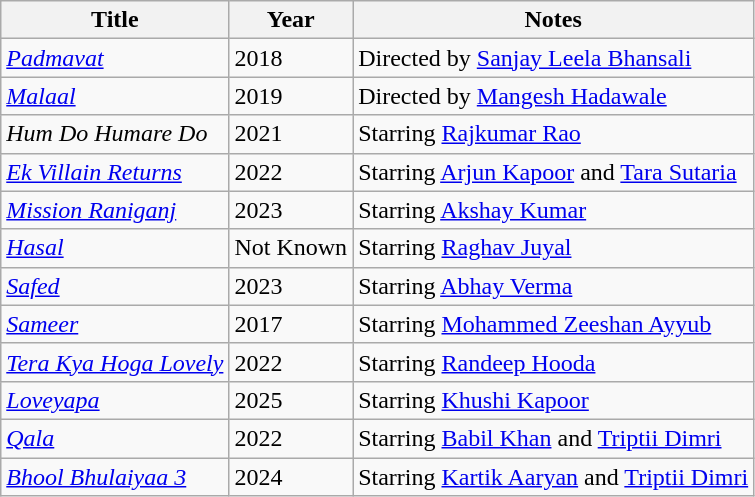<table class="wikitable sortable">
<tr>
<th>Title</th>
<th>Year</th>
<th>Notes</th>
</tr>
<tr>
<td><em><a href='#'>Padmavat</a></em></td>
<td>2018</td>
<td>Directed by <a href='#'>Sanjay Leela Bhansali</a></td>
</tr>
<tr>
<td><em><a href='#'>Malaal</a></em></td>
<td>2019</td>
<td>Directed by <a href='#'>Mangesh Hadawale</a></td>
</tr>
<tr>
<td><em>Hum Do Humare Do</em></td>
<td>2021</td>
<td>Starring <a href='#'>Rajkumar Rao</a></td>
</tr>
<tr>
<td><em><a href='#'>Ek Villain Returns</a></em></td>
<td>2022</td>
<td>Starring <a href='#'>Arjun Kapoor</a> and <a href='#'>Tara Sutaria</a></td>
</tr>
<tr>
<td><em><a href='#'>Mission Raniganj</a></em></td>
<td>2023</td>
<td>Starring <a href='#'>Akshay Kumar</a></td>
</tr>
<tr>
<td><em><a href='#'>Hasal</a></em></td>
<td>Not Known</td>
<td>Starring <a href='#'>Raghav Juyal</a></td>
</tr>
<tr>
<td><em><a href='#'>Safed</a></em></td>
<td>2023</td>
<td>Starring <a href='#'>Abhay Verma</a></td>
</tr>
<tr>
<td><em><a href='#'>Sameer</a></em></td>
<td>2017</td>
<td>Starring <a href='#'>Mohammed Zeeshan Ayyub</a></td>
</tr>
<tr>
<td><em><a href='#'>Tera Kya Hoga Lovely</a></em></td>
<td>2022</td>
<td>Starring <a href='#'>Randeep Hooda</a></td>
</tr>
<tr>
<td><em><a href='#'>Loveyapa</a></em></td>
<td>2025</td>
<td>Starring <a href='#'>Khushi Kapoor</a></td>
</tr>
<tr>
<td><em><a href='#'>Qala</a></em></td>
<td>2022</td>
<td>Starring <a href='#'>Babil Khan</a> and <a href='#'>Triptii Dimri</a></td>
</tr>
<tr>
<td><em><a href='#'>Bhool Bhulaiyaa 3</a></em></td>
<td>2024</td>
<td>Starring <a href='#'>Kartik Aaryan</a> and <a href='#'>Triptii Dimri</a></td>
</tr>
</table>
